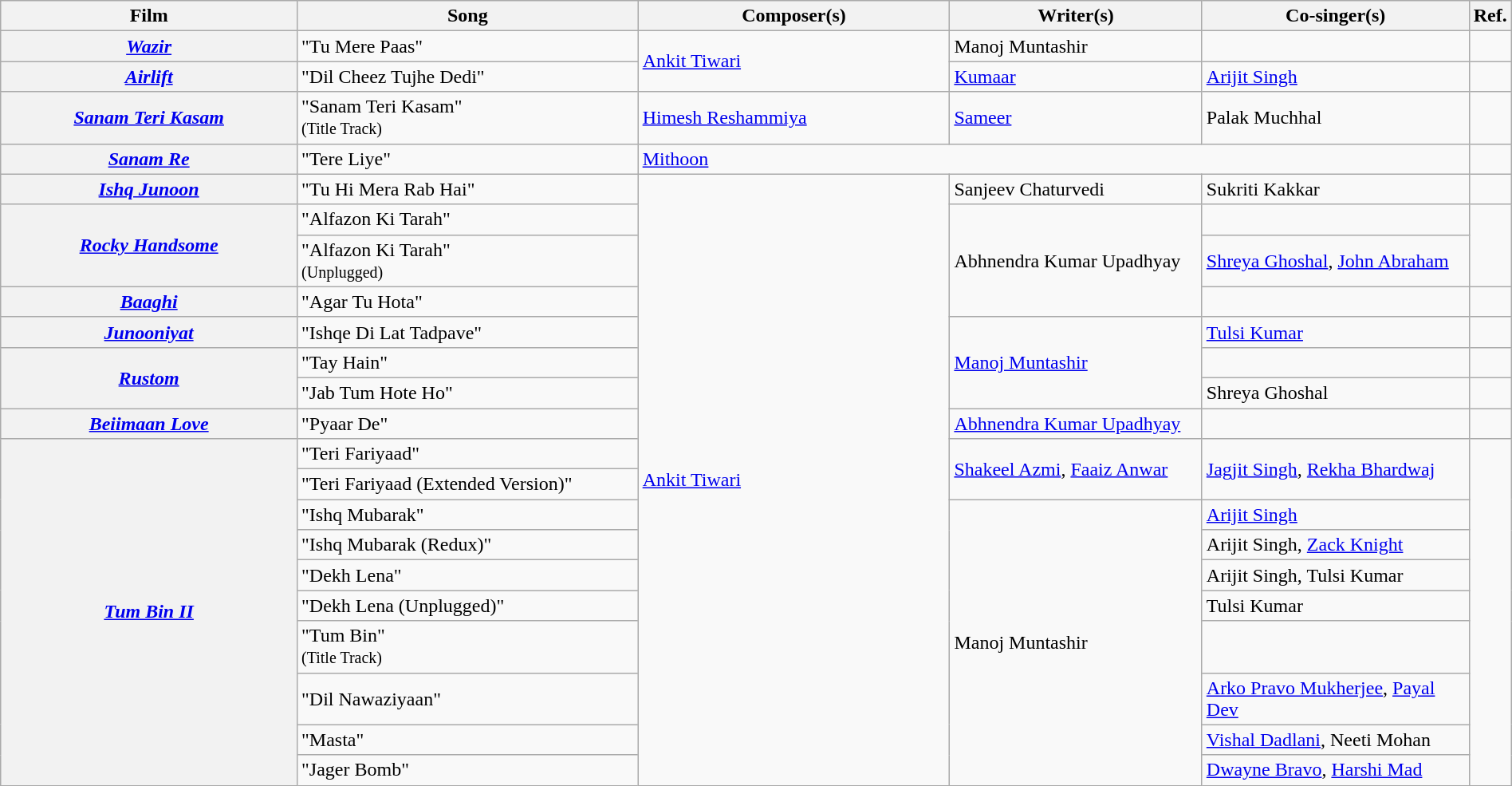<table class="wikitable plainrowheaders" width="100%" textcolor:#000;">
<tr>
<th scope="col" width=20%><strong>Film</strong></th>
<th scope="col" width=23%><strong>Song</strong></th>
<th scope="col" width=21%><strong>Composer(s)</strong></th>
<th scope="col" width=17%><strong>Writer(s)</strong></th>
<th scope="col" width=18%><strong>Co-singer(s)</strong></th>
<th scope="col" width=1%><strong>Ref.</strong></th>
</tr>
<tr>
<th scope="row"><em><a href='#'>Wazir</a></em></th>
<td>"Tu Mere Paas"</td>
<td rowspan="2"><a href='#'>Ankit Tiwari</a></td>
<td>Manoj Muntashir</td>
<td></td>
<td></td>
</tr>
<tr>
<th scope="row"><em><a href='#'>Airlift</a></em></th>
<td>"Dil Cheez Tujhe Dedi"</td>
<td><a href='#'>Kumaar</a></td>
<td><a href='#'>Arijit Singh</a></td>
<td></td>
</tr>
<tr>
<th scope="row"><em><a href='#'>Sanam Teri Kasam</a></em></th>
<td>"Sanam Teri Kasam"<br><small>(Title Track)</small></td>
<td><a href='#'>Himesh Reshammiya</a></td>
<td><a href='#'>Sameer</a></td>
<td>Palak Muchhal</td>
<td></td>
</tr>
<tr>
<th scope="row"><em><a href='#'>Sanam Re</a></em></th>
<td>"Tere Liye"</td>
<td colspan="3"><a href='#'>Mithoon</a></td>
<td></td>
</tr>
<tr>
<th scope="row"><em><a href='#'>Ishq Junoon</a></em></th>
<td>"Tu Hi Mera Rab Hai"</td>
<td rowspan="19"><a href='#'>Ankit Tiwari</a></td>
<td>Sanjeev Chaturvedi</td>
<td>Sukriti Kakkar</td>
<td></td>
</tr>
<tr>
<th scope="row" rowspan="2"><em><a href='#'>Rocky Handsome</a></em></th>
<td>"Alfazon Ki Tarah"</td>
<td rowspan="3">Abhnendra Kumar Upadhyay</td>
<td></td>
<td rowspan="2"></td>
</tr>
<tr>
<td>"Alfazon Ki Tarah"<br><small>(Unplugged)</small></td>
<td><a href='#'>Shreya Ghoshal</a>, <a href='#'>John Abraham</a></td>
</tr>
<tr>
<th scope="row"><em><a href='#'>Baaghi</a></em></th>
<td>"Agar Tu Hota"</td>
<td></td>
<td></td>
</tr>
<tr>
<th scope="row"><em><a href='#'>Junooniyat</a></em></th>
<td>"Ishqe Di Lat Tadpave"</td>
<td rowspan=3><a href='#'>Manoj Muntashir</a></td>
<td><a href='#'>Tulsi Kumar</a></td>
<td></td>
</tr>
<tr>
<th scope="row" rowspan="2"><em><a href='#'>Rustom</a></em></th>
<td>"Tay Hain"</td>
<td></td>
<td></td>
</tr>
<tr>
<td>"Jab Tum Hote Ho"</td>
<td>Shreya Ghoshal</td>
<td></td>
</tr>
<tr>
<th scope="row"><em><a href='#'>Beiimaan Love</a></em></th>
<td>"Pyaar De"</td>
<td><a href='#'>Abhnendra Kumar Upadhyay</a></td>
<td></td>
<td></td>
</tr>
<tr>
<th scope="row" rowspan=10><em><a href='#'>Tum Bin II</a></em></th>
<td>"Teri Fariyaad"</td>
<td rowspan="2"><a href='#'>Shakeel Azmi</a>, <a href='#'>Faaiz Anwar</a></td>
<td rowspan="2"><a href='#'>Jagjit Singh</a>, <a href='#'>Rekha Bhardwaj</a></td>
<td rowspan=10></td>
</tr>
<tr>
<td>"Teri Fariyaad (Extended Version)"</td>
</tr>
<tr>
<td>"Ishq Mubarak"</td>
<td rowspan="8">Manoj Muntashir</td>
<td><a href='#'>Arijit Singh</a></td>
</tr>
<tr>
<td>"Ishq Mubarak (Redux)"</td>
<td>Arijit Singh, <a href='#'>Zack Knight</a></td>
</tr>
<tr>
<td>"Dekh Lena"</td>
<td>Arijit Singh, Tulsi Kumar</td>
</tr>
<tr>
<td>"Dekh Lena (Unplugged)"</td>
<td>Tulsi Kumar</td>
</tr>
<tr>
<td>"Tum Bin"<br><small>(Title Track)</small></td>
<td></td>
</tr>
<tr>
<td>"Dil Nawaziyaan"</td>
<td><a href='#'>Arko Pravo Mukherjee</a>, <a href='#'>Payal Dev</a></td>
</tr>
<tr>
<td>"Masta"</td>
<td><a href='#'>Vishal Dadlani</a>, Neeti Mohan</td>
</tr>
<tr>
<td>"Jager Bomb"</td>
<td><a href='#'>Dwayne Bravo</a>, <a href='#'>Harshi Mad</a></td>
</tr>
</table>
